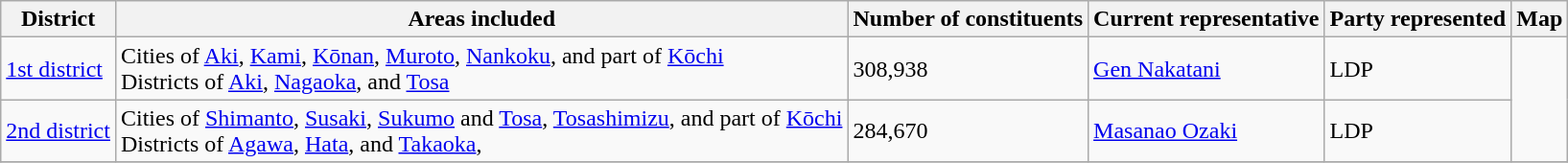<table class="wikitable">
<tr>
<th>District</th>
<th>Areas included</th>
<th>Number of constituents</th>
<th>Current representative</th>
<th>Party represented</th>
<th>Map</th>
</tr>
<tr>
<td><a href='#'>1st district</a></td>
<td>Cities of <a href='#'>Aki</a>, <a href='#'>Kami</a>, <a href='#'>Kōnan</a>, <a href='#'>Muroto</a>, <a href='#'>Nankoku</a>, and part of <a href='#'>Kōchi</a><br>Districts of <a href='#'>Aki</a>, <a href='#'>Nagaoka</a>, and <a href='#'>Tosa</a></td>
<td>308,938</td>
<td><a href='#'>Gen Nakatani</a></td>
<td>LDP</td>
<td rowspan=2></td>
</tr>
<tr>
<td><a href='#'>2nd district</a></td>
<td>Cities of <a href='#'>Shimanto</a>, <a href='#'>Susaki</a>, <a href='#'>Sukumo</a> and <a href='#'>Tosa</a>, <a href='#'>Tosashimizu</a>, and part of <a href='#'>Kōchi</a><br>Districts of <a href='#'>Agawa</a>, <a href='#'>Hata</a>, and <a href='#'>Takaoka</a>,</td>
<td>284,670</td>
<td><a href='#'>Masanao Ozaki</a></td>
<td>LDP</td>
</tr>
<tr>
</tr>
</table>
